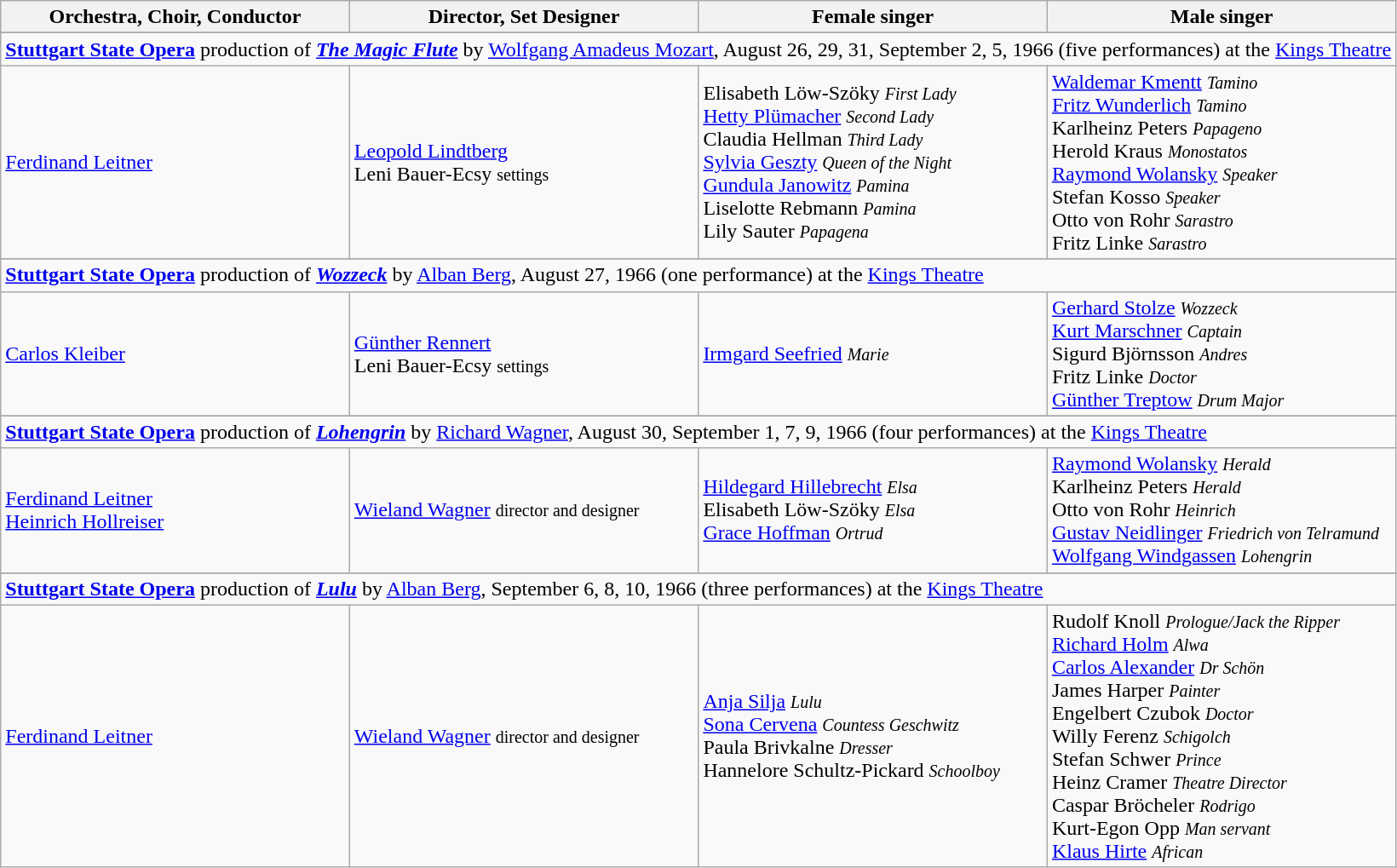<table class="wikitable toptextcells">
<tr class="hintergrundfarbe5">
<th style="width:25%;">Orchestra, Choir, Conductor</th>
<th style="width:25%;">Director, Set Designer</th>
<th style="width:25%;">Female singer</th>
<th style="width:25%;">Male singer</th>
</tr>
<tr>
</tr>
<tr class="hintergrundfarbe8">
<td colspan="9"><strong><a href='#'>Stuttgart State Opera</a></strong> production of <strong><em><a href='#'>The Magic Flute</a></em></strong> by <a href='#'>Wolfgang Amadeus Mozart</a>, August 26, 29, 31, September 2, 5, 1966 (five performances) at the <a href='#'>Kings Theatre</a></td>
</tr>
<tr>
<td><a href='#'>Ferdinand Leitner</a></td>
<td><a href='#'>Leopold Lindtberg</a><br>Leni Bauer-Ecsy <small>settings</small></td>
<td>Elisabeth Löw-Szöky <small><em>First Lady</em></small><br><a href='#'>Hetty Plümacher</a> <small><em>Second Lady</em></small><br>Claudia Hellman <small><em>Third Lady</em></small><br><a href='#'>Sylvia Geszty</a> <small><em>Queen of the Night</em></small><br><a href='#'>Gundula Janowitz</a> <small><em>Pamina</em></small><br>Liselotte Rebmann <small><em>Pamina</em></small><br>Lily Sauter <small><em>Papagena</em></small></td>
<td><a href='#'>Waldemar Kmentt</a> <small><em>Tamino</em></small><br><a href='#'>Fritz Wunderlich</a> <small><em>Tamino</em></small><br>Karlheinz Peters <small><em>Papageno</em></small><br>Herold Kraus <small><em>Monostatos</em></small><br><a href='#'>Raymond Wolansky</a> <small><em>Speaker</em></small><br>Stefan Kosso <small><em>Speaker</em></small><br>Otto von Rohr <small><em>Sarastro</em></small><br>Fritz Linke <small><em>Sarastro</em></small></td>
</tr>
<tr>
</tr>
<tr class="hintergrundfarbe8">
<td colspan="9"><strong><a href='#'>Stuttgart State Opera</a></strong> production of <strong><em><a href='#'>Wozzeck</a></em></strong> by <a href='#'>Alban Berg</a>, August 27, 1966 (one performance) at the <a href='#'>Kings Theatre</a></td>
</tr>
<tr>
<td><a href='#'>Carlos Kleiber</a></td>
<td><a href='#'>Günther Rennert</a><br>Leni Bauer-Ecsy <small>settings</small></td>
<td><a href='#'>Irmgard Seefried</a> <small><em>Marie</em></small></td>
<td><a href='#'>Gerhard Stolze</a> <small><em>Wozzeck</em></small><br><a href='#'>Kurt Marschner</a> <small><em>Captain</em></small><br>Sigurd Björnsson <small><em>Andres</em></small><br>Fritz Linke <small><em>Doctor</em></small><br><a href='#'>Günther Treptow</a> <small><em>Drum Major</em></small></td>
</tr>
<tr>
</tr>
<tr class="hintergrundfarbe8">
<td colspan="9"><strong><a href='#'>Stuttgart State Opera</a></strong> production of <strong><em><a href='#'>Lohengrin</a></em></strong> by <a href='#'>Richard Wagner</a>, August 30, September 1, 7, 9, 1966 (four performances) at the <a href='#'>Kings Theatre</a></td>
</tr>
<tr>
<td><a href='#'>Ferdinand Leitner</a> <br><a href='#'>Heinrich Hollreiser</a></td>
<td><a href='#'>Wieland Wagner</a> <small>director and designer</small></td>
<td><a href='#'>Hildegard Hillebrecht</a> <small><em>Elsa</em></small><br>Elisabeth Löw-Szöky <small><em>Elsa</em></small><br><a href='#'>Grace Hoffman</a> <small><em>Ortrud</em></small></td>
<td><a href='#'>Raymond Wolansky</a> <small><em>Herald</em></small><br>Karlheinz Peters <small><em>Herald</em></small><br>Otto von Rohr <small><em>Heinrich</em></small><br><a href='#'>Gustav Neidlinger</a> <small><em>Friedrich von Telramund</em></small><br><a href='#'>Wolfgang Windgassen</a> <small><em>Lohengrin</em></small></td>
</tr>
<tr>
</tr>
<tr class="hintergrundfarbe8">
<td colspan="9"><strong><a href='#'>Stuttgart State Opera</a></strong> production of <strong><em><a href='#'>Lulu</a></em></strong> by <a href='#'>Alban Berg</a>, September 6, 8, 10, 1966 (three performances) at the <a href='#'>Kings Theatre</a></td>
</tr>
<tr>
<td><a href='#'>Ferdinand Leitner</a></td>
<td><a href='#'>Wieland Wagner</a> <small>director and designer</small></td>
<td><a href='#'>Anja Silja</a> <small><em>Lulu</em></small><br><a href='#'>Sona Cervena</a> <small><em>Countess Geschwitz</em></small><br>Paula Brivkalne <small><em>Dresser</em></small><br>Hannelore Schultz-Pickard <small><em>Schoolboy</em></small></td>
<td>Rudolf Knoll <small><em>Prologue/Jack the Ripper</em></small><br><a href='#'>Richard Holm</a> <small><em>Alwa</em></small><br><a href='#'>Carlos Alexander</a> <small><em>Dr Schön</em></small><br>James Harper <small><em>Painter</em></small><br>Engelbert Czubok <small><em>Doctor</em></small><br>Willy Ferenz <small><em>Schigolch</em></small><br>Stefan Schwer <small><em>Prince</em></small><br>Heinz Cramer <small><em>Theatre Director</em></small><br>Caspar Bröcheler <small><em>Rodrigo</em></small><br>Kurt-Egon Opp <small><em>Man servant</em></small><br><a href='#'>Klaus Hirte</a> <small><em>African</em></small></td>
</tr>
</table>
